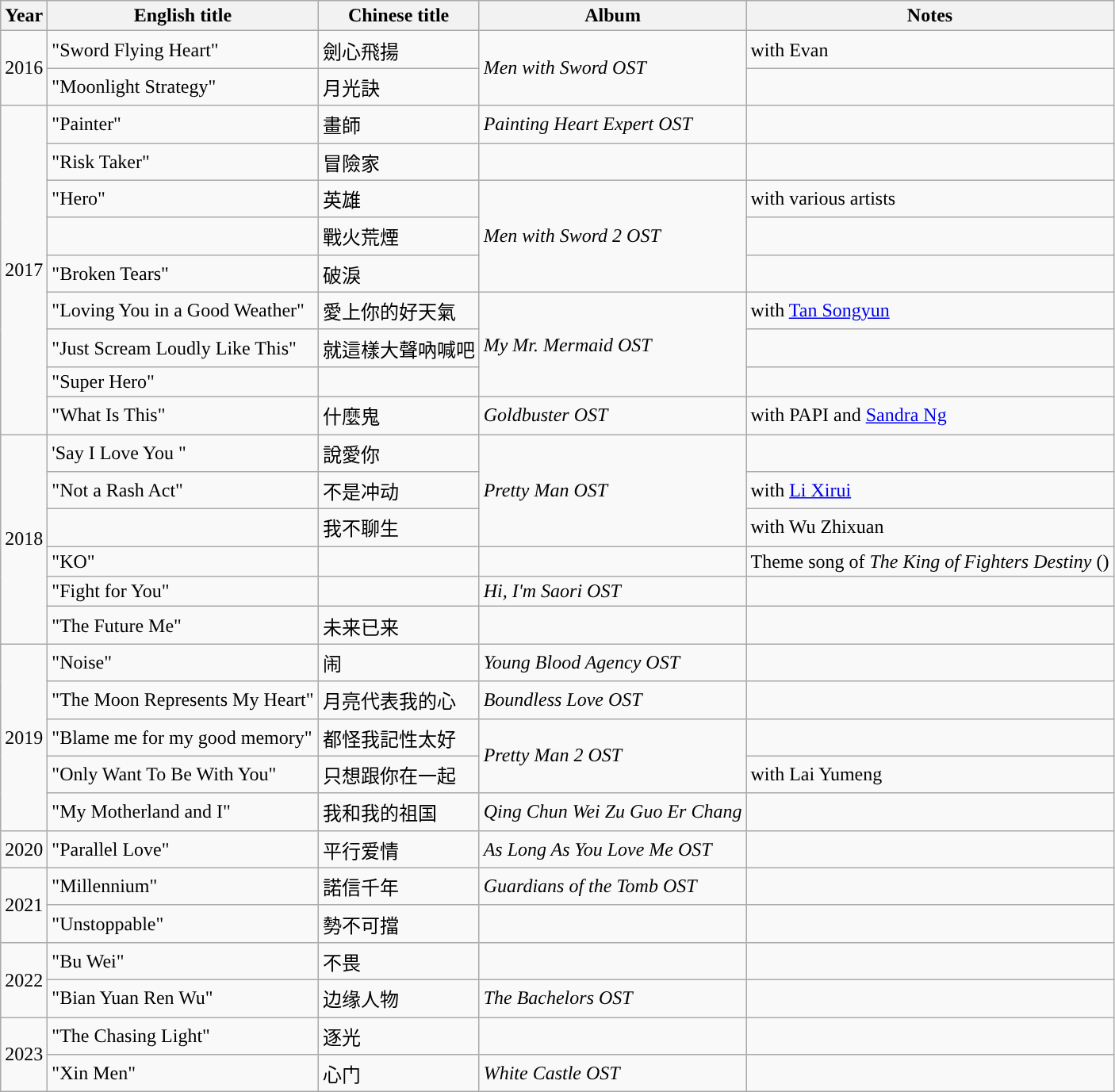<table class="wikitable sortable">
<tr>
<th>Year</th>
<th>English title</th>
<th>Chinese title</th>
<th>Album</th>
<th>Notes</th>
</tr>
<tr>
<td rowspan=2>2016</td>
<td>"Sword Flying Heart"</td>
<td>劍心飛揚</td>
<td rowspan=2><em>Men with Sword OST</em></td>
<td>with Evan</td>
</tr>
<tr>
<td>"Moonlight Strategy"</td>
<td>月光訣</td>
<td></td>
</tr>
<tr>
<td rowspan=9>2017</td>
<td>"Painter"</td>
<td>畫師</td>
<td><em>Painting Heart Expert OST</em></td>
<td></td>
</tr>
<tr>
<td>"Risk Taker"</td>
<td>冒險家</td>
<td></td>
<td></td>
</tr>
<tr>
<td>"Hero"</td>
<td>英雄</td>
<td rowspan=3><em>Men with Sword 2 OST</em></td>
<td>with various artists</td>
</tr>
<tr>
<td></td>
<td>戰火荒煙</td>
<td></td>
</tr>
<tr>
<td>"Broken Tears"</td>
<td>破淚</td>
<td></td>
</tr>
<tr>
<td>"Loving You in a Good Weather"</td>
<td>愛上你的好天氣</td>
<td rowspan=3><em>My Mr. Mermaid OST</em></td>
<td>with <a href='#'>Tan Songyun</a></td>
</tr>
<tr>
<td>"Just Scream Loudly Like This"</td>
<td>就這樣大聲吶喊吧</td>
<td></td>
</tr>
<tr>
<td>"Super Hero"</td>
<td></td>
<td></td>
</tr>
<tr>
<td>"What Is This"</td>
<td>什麼鬼</td>
<td><em>Goldbuster OST</em></td>
<td>with PAPI and <a href='#'>Sandra Ng</a></td>
</tr>
<tr>
<td rowspan=6>2018</td>
<td>'Say I Love You "</td>
<td>說愛你</td>
<td rowspan=3><em>Pretty Man OST</em></td>
<td></td>
</tr>
<tr>
<td>"Not a Rash Act"</td>
<td>不是冲动</td>
<td>with <a href='#'>Li Xirui</a></td>
</tr>
<tr>
<td></td>
<td>我不聊生</td>
<td>with Wu Zhixuan</td>
</tr>
<tr>
<td>"KO"</td>
<td></td>
<td></td>
<td>Theme song of <em>The King of Fighters Destiny</em> ()</td>
</tr>
<tr>
<td>"Fight for You"</td>
<td></td>
<td><em>Hi, I'm Saori OST</em></td>
<td></td>
</tr>
<tr>
<td>"The Future Me"</td>
<td>未来已来</td>
<td></td>
<td></td>
</tr>
<tr>
<td rowspan=5>2019</td>
<td>"Noise"</td>
<td>闹</td>
<td><em>Young Blood Agency OST</em></td>
<td></td>
</tr>
<tr>
<td>"The Moon Represents My Heart"</td>
<td>月亮代表我的心</td>
<td><em>Boundless Love OST</em></td>
<td></td>
</tr>
<tr>
<td>"Blame me for my good memory"</td>
<td>都怪我記性太好</td>
<td rowspan=2><em>Pretty Man 2 OST</em></td>
<td></td>
</tr>
<tr>
<td>"Only Want To Be With You"</td>
<td>只想跟你在一起</td>
<td>with Lai Yumeng</td>
</tr>
<tr>
<td>"My Motherland and I"</td>
<td>我和我的祖国</td>
<td><em>Qing Chun Wei Zu Guo Er Chang</em></td>
<td></td>
</tr>
<tr>
<td>2020</td>
<td>"Parallel Love"</td>
<td>平行爱情</td>
<td><em>As Long As You Love Me OST</em></td>
<td></td>
</tr>
<tr>
<td rowspan=2>2021</td>
<td>"Millennium"</td>
<td>諾信千年</td>
<td><em>Guardians of the Tomb OST</em></td>
<td></td>
</tr>
<tr>
<td>"Unstoppable"</td>
<td>勢不可擋</td>
<td></td>
<td></td>
</tr>
<tr>
<td rowspan=2>2022</td>
<td>"Bu Wei"</td>
<td>不畏</td>
<td></td>
<td></td>
</tr>
<tr>
<td>"Bian Yuan Ren Wu"</td>
<td>边缘人物</td>
<td><em>The Bachelors OST</em></td>
<td></td>
</tr>
<tr>
<td rowspan=2>2023</td>
<td>"The Chasing Light"</td>
<td>逐光</td>
<td></td>
<td></td>
</tr>
<tr>
<td>"Xin Men"</td>
<td>心门</td>
<td><em>White Castle OST</em></td>
<td></td>
</tr>
</table>
